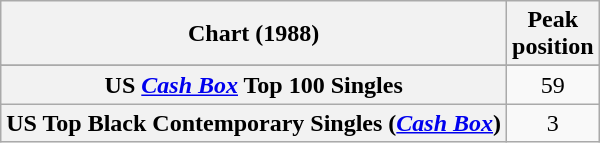<table class="wikitable sortable plainrowheaders" style="text-align:center">
<tr>
<th scope="col">Chart (1988)</th>
<th scope="col">Peak<br>position</th>
</tr>
<tr>
</tr>
<tr>
</tr>
<tr>
</tr>
<tr>
</tr>
<tr>
</tr>
<tr>
</tr>
<tr>
</tr>
<tr>
</tr>
<tr>
<th scope="row">US <em><a href='#'>Cash Box</a></em> Top 100 Singles</th>
<td>59</td>
</tr>
<tr>
<th scope="row">US Top Black Contemporary Singles (<em><a href='#'>Cash Box</a></em>)</th>
<td>3</td>
</tr>
</table>
